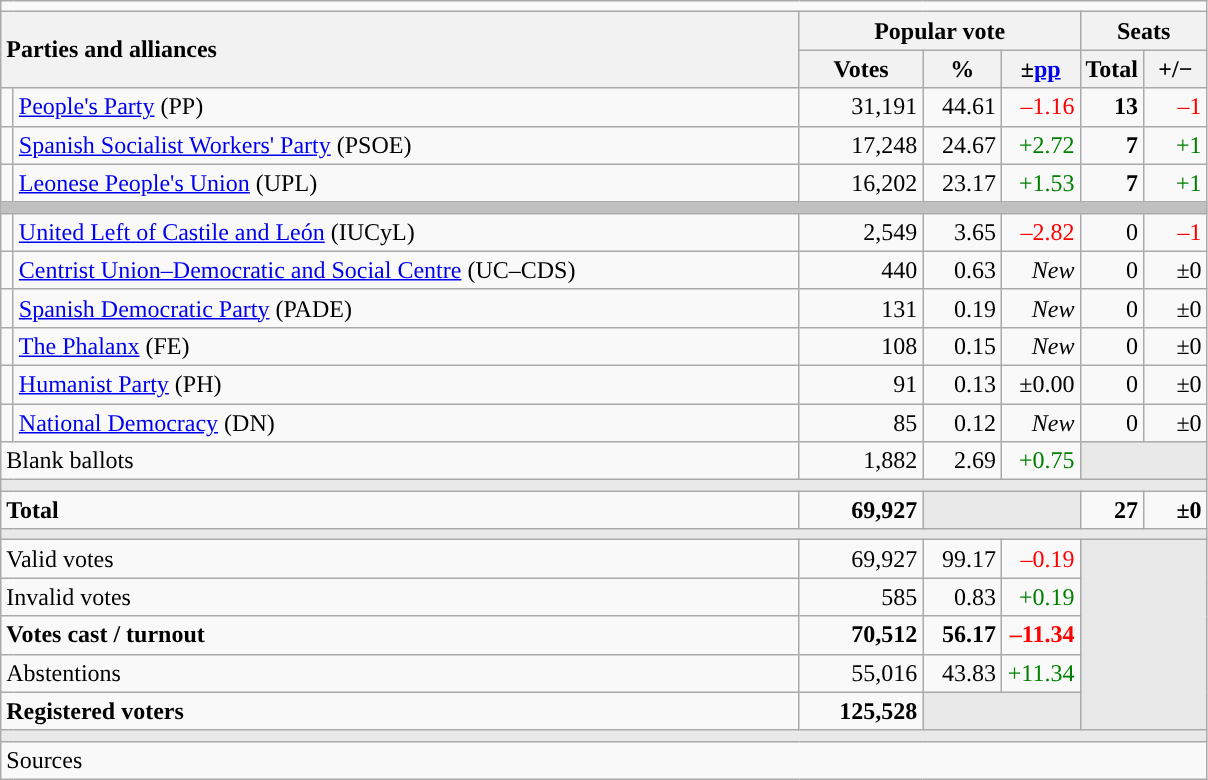<table class="wikitable" style="text-align:right;">
<tr>
<td colspan="7"></td>
</tr>
<tr>
<th style="text-align:left;" rowspan="2" colspan="2" width="525">Parties and alliances</th>
<th colspan="3">Popular vote</th>
<th colspan="2">Seats</th>
</tr>
<tr>
<th width="75">Votes</th>
<th width="45">%</th>
<th width="45">±<a href='#'>pp</a></th>
<th width="35">Total</th>
<th width="35">+/−</th>
</tr>
<tr>
<td width="1" style="color:inherit;background:"></td>
<td align="left"><a href='#'>People's Party</a> (PP)</td>
<td>31,191</td>
<td>44.61</td>
<td style="color:red;">–1.16</td>
<td><strong>13</strong></td>
<td style="color:red;">–1</td>
</tr>
<tr>
<td style="color:inherit;background:"></td>
<td align="left"><a href='#'>Spanish Socialist Workers' Party</a> (PSOE)</td>
<td>17,248</td>
<td>24.67</td>
<td style="color:green;">+2.72</td>
<td><strong>7</strong></td>
<td style="color:green;">+1</td>
</tr>
<tr>
<td style="color:inherit;background:"></td>
<td align="left"><a href='#'>Leonese People's Union</a> (UPL)</td>
<td>16,202</td>
<td>23.17</td>
<td style="color:green;">+1.53</td>
<td><strong>7</strong></td>
<td style="color:green;">+1</td>
</tr>
<tr>
<td colspan="7" bgcolor="#C0C0C0"></td>
</tr>
<tr>
<td style="color:inherit;background:"></td>
<td align="left"><a href='#'>United Left of Castile and León</a> (IUCyL)</td>
<td>2,549</td>
<td>3.65</td>
<td style="color:red;">–2.82</td>
<td>0</td>
<td style="color:red;">–1</td>
</tr>
<tr>
<td style="color:inherit;background:"></td>
<td align="left"><a href='#'>Centrist Union–Democratic and Social Centre</a> (UC–CDS)</td>
<td>440</td>
<td>0.63</td>
<td><em>New</em></td>
<td>0</td>
<td>±0</td>
</tr>
<tr>
<td style="color:inherit;background:"></td>
<td align="left"><a href='#'>Spanish Democratic Party</a> (PADE)</td>
<td>131</td>
<td>0.19</td>
<td><em>New</em></td>
<td>0</td>
<td>±0</td>
</tr>
<tr>
<td style="color:inherit;background:"></td>
<td align="left"><a href='#'>The Phalanx</a> (FE)</td>
<td>108</td>
<td>0.15</td>
<td><em>New</em></td>
<td>0</td>
<td>±0</td>
</tr>
<tr>
<td style="color:inherit;background:"></td>
<td align="left"><a href='#'>Humanist Party</a> (PH)</td>
<td>91</td>
<td>0.13</td>
<td>±0.00</td>
<td>0</td>
<td>±0</td>
</tr>
<tr>
<td style="color:inherit;background:"></td>
<td align="left"><a href='#'>National Democracy</a> (DN)</td>
<td>85</td>
<td>0.12</td>
<td><em>New</em></td>
<td>0</td>
<td>±0</td>
</tr>
<tr>
<td align="left" colspan="2">Blank ballots</td>
<td>1,882</td>
<td>2.69</td>
<td style="color:green;">+0.75</td>
<td bgcolor="#E9E9E9" colspan="2"></td>
</tr>
<tr>
<td colspan="7" bgcolor="#E9E9E9"></td>
</tr>
<tr style="font-weight:bold;">
<td align="left" colspan="2">Total</td>
<td>69,927</td>
<td bgcolor="#E9E9E9" colspan="2"></td>
<td>27</td>
<td>±0</td>
</tr>
<tr>
<td colspan="7" bgcolor="#E9E9E9"></td>
</tr>
<tr>
<td align="left" colspan="2">Valid votes</td>
<td>69,927</td>
<td>99.17</td>
<td style="color:red;">–0.19</td>
<td bgcolor="#E9E9E9" colspan="2" rowspan="5"></td>
</tr>
<tr>
<td align="left" colspan="2">Invalid votes</td>
<td>585</td>
<td>0.83</td>
<td style="color:green;">+0.19</td>
</tr>
<tr style="font-weight:bold;">
<td align="left" colspan="2">Votes cast / turnout</td>
<td>70,512</td>
<td>56.17</td>
<td style="color:red;">–11.34</td>
</tr>
<tr>
<td align="left" colspan="2">Abstentions</td>
<td>55,016</td>
<td>43.83</td>
<td style="color:green;">+11.34</td>
</tr>
<tr style="font-weight:bold;">
<td align="left" colspan="2">Registered voters</td>
<td>125,528</td>
<td bgcolor="#E9E9E9" colspan="2"></td>
</tr>
<tr>
<td colspan="7" bgcolor="#E9E9E9"></td>
</tr>
<tr>
<td align="left" colspan="7">Sources</td>
</tr>
</table>
